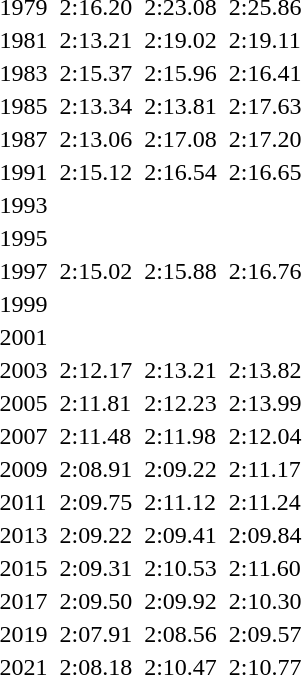<table>
<tr>
<td>1979</td>
<td></td>
<td>2:16.20</td>
<td></td>
<td>2:23.08</td>
<td></td>
<td>2:25.86</td>
</tr>
<tr>
<td>1981</td>
<td></td>
<td>2:13.21</td>
<td></td>
<td>2:19.02</td>
<td></td>
<td>2:19.11</td>
</tr>
<tr>
<td>1983</td>
<td></td>
<td>2:15.37</td>
<td></td>
<td>2:15.96</td>
<td></td>
<td>2:16.41</td>
</tr>
<tr>
<td>1985</td>
<td></td>
<td>2:13.34</td>
<td></td>
<td>2:13.81</td>
<td></td>
<td>2:17.63</td>
</tr>
<tr>
<td>1987</td>
<td></td>
<td>2:13.06</td>
<td></td>
<td>2:17.08</td>
<td></td>
<td>2:17.20</td>
</tr>
<tr>
<td>1991</td>
<td></td>
<td>2:15.12</td>
<td></td>
<td>2:16.54</td>
<td></td>
<td>2:16.65</td>
</tr>
<tr>
<td>1993</td>
<td></td>
<td></td>
<td></td>
<td></td>
<td></td>
<td></td>
</tr>
<tr>
<td>1995</td>
<td></td>
<td></td>
<td></td>
<td></td>
<td></td>
<td></td>
</tr>
<tr>
<td>1997</td>
<td></td>
<td>2:15.02</td>
<td></td>
<td>2:15.88</td>
<td></td>
<td>2:16.76</td>
</tr>
<tr>
<td>1999</td>
<td></td>
<td></td>
<td></td>
<td></td>
<td></td>
<td></td>
</tr>
<tr>
<td>2001</td>
<td></td>
<td></td>
<td></td>
<td></td>
<td></td>
<td></td>
</tr>
<tr>
<td>2003</td>
<td></td>
<td>2:12.17</td>
<td></td>
<td>2:13.21</td>
<td></td>
<td>2:13.82</td>
</tr>
<tr>
<td>2005</td>
<td></td>
<td>2:11.81</td>
<td></td>
<td>2:12.23</td>
<td></td>
<td>2:13.99</td>
</tr>
<tr>
<td>2007</td>
<td></td>
<td>2:11.48</td>
<td></td>
<td>2:11.98</td>
<td></td>
<td>2:12.04</td>
</tr>
<tr>
<td>2009</td>
<td></td>
<td>2:08.91</td>
<td></td>
<td>2:09.22</td>
<td></td>
<td>2:11.17</td>
</tr>
<tr>
<td>2011</td>
<td></td>
<td>2:09.75</td>
<td></td>
<td>2:11.12</td>
<td></td>
<td>2:11.24</td>
</tr>
<tr>
<td>2013</td>
<td></td>
<td>2:09.22</td>
<td></td>
<td>2:09.41</td>
<td></td>
<td>2:09.84</td>
</tr>
<tr>
<td>2015</td>
<td></td>
<td>2:09.31</td>
<td></td>
<td>2:10.53</td>
<td></td>
<td>2:11.60</td>
</tr>
<tr>
<td>2017</td>
<td></td>
<td>2:09.50</td>
<td></td>
<td>2:09.92</td>
<td></td>
<td>2:10.30</td>
</tr>
<tr>
<td>2019</td>
<td></td>
<td>2:07.91</td>
<td></td>
<td>2:08.56</td>
<td></td>
<td>2:09.57</td>
</tr>
<tr>
<td>2021</td>
<td></td>
<td>2:08.18</td>
<td></td>
<td>2:10.47</td>
<td></td>
<td>2:10.77</td>
</tr>
</table>
